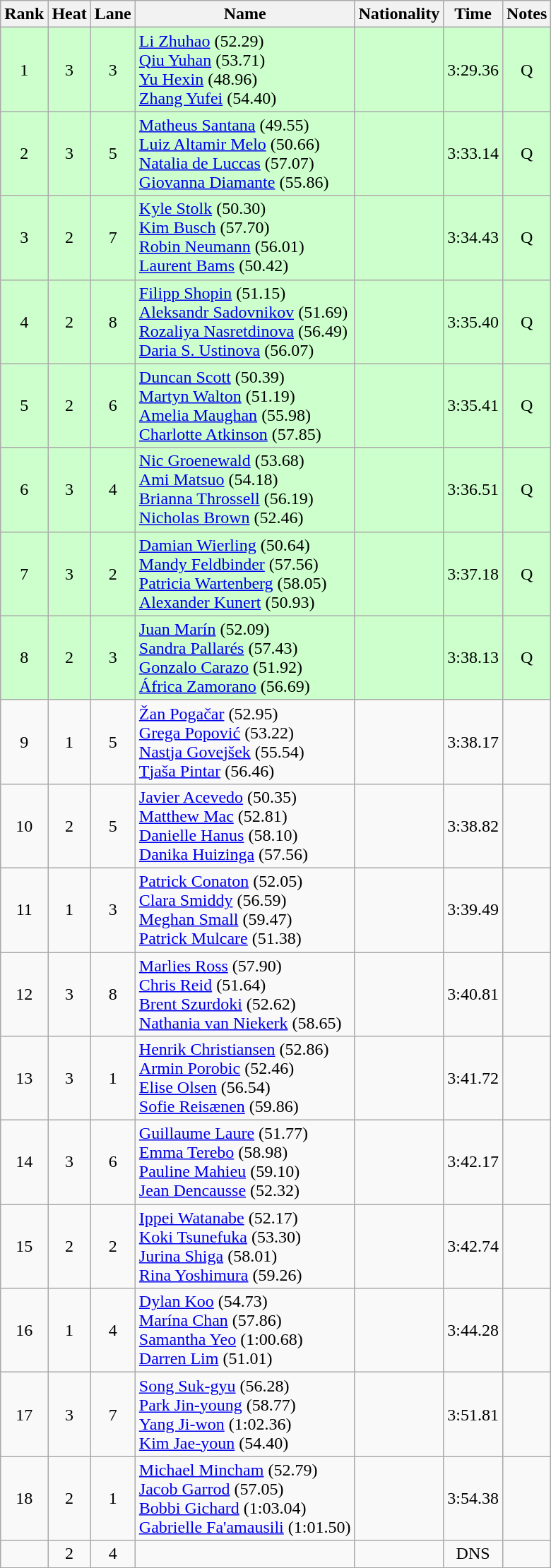<table class="wikitable sortable" style="text-align:center">
<tr>
<th>Rank</th>
<th>Heat</th>
<th>Lane</th>
<th>Name</th>
<th>Nationality</th>
<th>Time</th>
<th>Notes</th>
</tr>
<tr bgcolor=ccffcc>
<td>1</td>
<td>3</td>
<td>3</td>
<td align=left><a href='#'>Li Zhuhao</a> (52.29)<br><a href='#'>Qiu Yuhan</a> (53.71)<br><a href='#'>Yu Hexin</a> (48.96)<br><a href='#'>Zhang Yufei</a> (54.40)</td>
<td align=left></td>
<td>3:29.36</td>
<td>Q</td>
</tr>
<tr bgcolor=ccffcc>
<td>2</td>
<td>3</td>
<td>5</td>
<td align=left><a href='#'>Matheus Santana</a> (49.55)<br><a href='#'>Luiz Altamir Melo</a> (50.66)<br><a href='#'>Natalia de Luccas</a> (57.07)<br><a href='#'>Giovanna Diamante</a> (55.86)</td>
<td align=left></td>
<td>3:33.14</td>
<td>Q</td>
</tr>
<tr bgcolor=ccffcc>
<td>3</td>
<td>2</td>
<td>7</td>
<td align=left><a href='#'>Kyle Stolk</a> (50.30)<br><a href='#'>Kim Busch</a> (57.70)<br><a href='#'>Robin Neumann</a> (56.01)<br><a href='#'>Laurent Bams</a> (50.42)</td>
<td align=left></td>
<td>3:34.43</td>
<td>Q</td>
</tr>
<tr bgcolor=ccffcc>
<td>4</td>
<td>2</td>
<td>8</td>
<td align=left><a href='#'>Filipp Shopin</a> (51.15)<br><a href='#'>Aleksandr Sadovnikov</a> (51.69)<br><a href='#'>Rozaliya Nasretdinova</a> (56.49)<br><a href='#'>Daria S. Ustinova</a> (56.07)</td>
<td align=left></td>
<td>3:35.40</td>
<td>Q</td>
</tr>
<tr bgcolor=ccffcc>
<td>5</td>
<td>2</td>
<td>6</td>
<td align=left><a href='#'>Duncan Scott</a> (50.39)<br><a href='#'>Martyn Walton</a> (51.19)<br><a href='#'>Amelia Maughan</a> (55.98)<br><a href='#'>Charlotte Atkinson</a> (57.85)</td>
<td align=left></td>
<td>3:35.41</td>
<td>Q</td>
</tr>
<tr bgcolor=ccffcc>
<td>6</td>
<td>3</td>
<td>4</td>
<td align=left><a href='#'>Nic Groenewald</a> (53.68)<br><a href='#'>Ami Matsuo</a> (54.18)<br><a href='#'>Brianna Throssell</a> (56.19)<br><a href='#'>Nicholas Brown</a> (52.46)</td>
<td align=left></td>
<td>3:36.51</td>
<td>Q</td>
</tr>
<tr bgcolor=ccffcc>
<td>7</td>
<td>3</td>
<td>2</td>
<td align=left><a href='#'>Damian Wierling</a> (50.64)<br><a href='#'>Mandy Feldbinder</a> (57.56)<br><a href='#'>Patricia Wartenberg</a> (58.05)<br><a href='#'>Alexander Kunert</a> (50.93)</td>
<td align=left></td>
<td>3:37.18</td>
<td>Q</td>
</tr>
<tr bgcolor=ccffcc>
<td>8</td>
<td>2</td>
<td>3</td>
<td align=left><a href='#'>Juan Marín</a> (52.09)<br><a href='#'>Sandra Pallarés</a> (57.43)<br><a href='#'>Gonzalo Carazo</a> (51.92)<br><a href='#'>África Zamorano</a> (56.69)</td>
<td align=left></td>
<td>3:38.13</td>
<td>Q</td>
</tr>
<tr>
<td>9</td>
<td>1</td>
<td>5</td>
<td align=left><a href='#'>Žan Pogačar</a> (52.95)<br><a href='#'>Grega Popović</a> (53.22)<br><a href='#'>Nastja Govejšek</a> (55.54)<br><a href='#'>Tjaša Pintar</a> (56.46)</td>
<td align=left></td>
<td>3:38.17</td>
<td></td>
</tr>
<tr>
<td>10</td>
<td>2</td>
<td>5</td>
<td align=left><a href='#'>Javier Acevedo</a> (50.35)<br><a href='#'>Matthew Mac</a> (52.81)<br><a href='#'>Danielle Hanus</a> (58.10)<br><a href='#'>Danika Huizinga</a> (57.56)</td>
<td align=left></td>
<td>3:38.82</td>
<td></td>
</tr>
<tr>
<td>11</td>
<td>1</td>
<td>3</td>
<td align=left><a href='#'>Patrick Conaton</a> (52.05)<br><a href='#'>Clara Smiddy</a> (56.59)<br><a href='#'>Meghan Small</a> (59.47)<br><a href='#'>Patrick Mulcare</a> (51.38)</td>
<td align=left></td>
<td>3:39.49</td>
<td></td>
</tr>
<tr>
<td>12</td>
<td>3</td>
<td>8</td>
<td align=left><a href='#'>Marlies Ross</a> (57.90)<br><a href='#'>Chris Reid</a> (51.64)<br><a href='#'>Brent Szurdoki</a> (52.62)<br><a href='#'>Nathania van Niekerk</a> (58.65)</td>
<td align=left></td>
<td>3:40.81</td>
<td></td>
</tr>
<tr>
<td>13</td>
<td>3</td>
<td>1</td>
<td align=left><a href='#'>Henrik Christiansen</a> (52.86)<br><a href='#'>Armin Porobic</a> (52.46)<br><a href='#'>Elise Olsen</a> (56.54)<br><a href='#'>Sofie Reisænen</a> (59.86)</td>
<td align=left></td>
<td>3:41.72</td>
<td></td>
</tr>
<tr>
<td>14</td>
<td>3</td>
<td>6</td>
<td align=left><a href='#'>Guillaume Laure</a> (51.77)<br><a href='#'>Emma Terebo</a> (58.98)<br><a href='#'>Pauline Mahieu</a> (59.10)<br><a href='#'>Jean Dencausse</a> (52.32)</td>
<td align=left></td>
<td>3:42.17</td>
<td></td>
</tr>
<tr>
<td>15</td>
<td>2</td>
<td>2</td>
<td align=left><a href='#'>Ippei Watanabe</a> (52.17)<br><a href='#'>Koki Tsunefuka</a> (53.30)<br><a href='#'>Jurina Shiga</a> (58.01)<br><a href='#'>Rina Yoshimura</a> (59.26)</td>
<td align=left></td>
<td>3:42.74</td>
<td></td>
</tr>
<tr>
<td>16</td>
<td>1</td>
<td>4</td>
<td align=left><a href='#'>Dylan Koo</a> (54.73)<br><a href='#'>Marína Chan</a> (57.86)<br><a href='#'>Samantha Yeo</a> (1:00.68)<br><a href='#'>Darren Lim</a> (51.01)</td>
<td align=left></td>
<td>3:44.28</td>
<td></td>
</tr>
<tr>
<td>17</td>
<td>3</td>
<td>7</td>
<td align=left><a href='#'>Song Suk-gyu</a> (56.28)<br><a href='#'>Park Jin-young</a> (58.77)<br><a href='#'>Yang Ji-won</a> (1:02.36)<br><a href='#'>Kim Jae-youn</a> (54.40)</td>
<td align=left></td>
<td>3:51.81</td>
<td></td>
</tr>
<tr>
<td>18</td>
<td>2</td>
<td>1</td>
<td align=left><a href='#'>Michael Mincham</a> (52.79)<br><a href='#'>Jacob Garrod</a> (57.05)<br><a href='#'>Bobbi Gichard</a> (1:03.04)<br><a href='#'>Gabrielle Fa'amausili</a> (1:01.50)</td>
<td align=left></td>
<td>3:54.38</td>
<td></td>
</tr>
<tr>
<td></td>
<td>2</td>
<td>4</td>
<td align=left></td>
<td align=left></td>
<td>DNS</td>
<td></td>
</tr>
</table>
